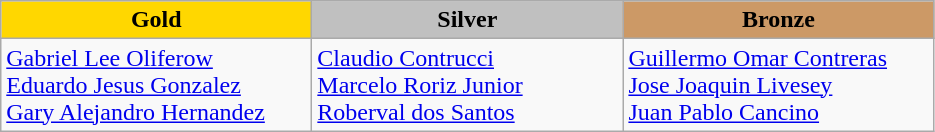<table class="wikitable" style="text-align:left">
<tr align="center">
<td width=200 bgcolor=gold><strong>Gold</strong></td>
<td width=200 bgcolor=silver><strong>Silver</strong></td>
<td width=200 bgcolor=CC9966><strong>Bronze</strong></td>
</tr>
<tr>
<td><a href='#'>Gabriel Lee Oliferow</a><br><a href='#'>Eduardo Jesus Gonzalez</a><br><a href='#'>Gary Alejandro Hernandez</a><br><em></em></td>
<td><a href='#'>Claudio Contrucci</a><br><a href='#'>Marcelo Roriz Junior</a><br><a href='#'>Roberval dos Santos</a><br><em></em></td>
<td><a href='#'>Guillermo Omar Contreras</a><br><a href='#'>Jose Joaquin Livesey</a><br><a href='#'>Juan Pablo Cancino</a><br><em></em></td>
</tr>
</table>
